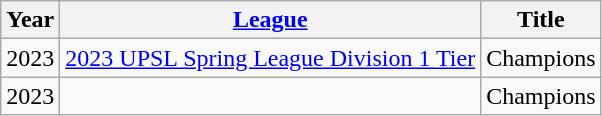<table class="wikitable">
<tr>
<th>Year</th>
<th><a href='#'>League</a></th>
<th>Title</th>
</tr>
<tr>
<td>2023</td>
<td><a href='#'>2023 UPSL Spring League Division 1 Tier</a></td>
<td>Champions</td>
</tr>
<tr>
<td>2023</td>
<td></td>
<td>Champions</td>
</tr>
</table>
